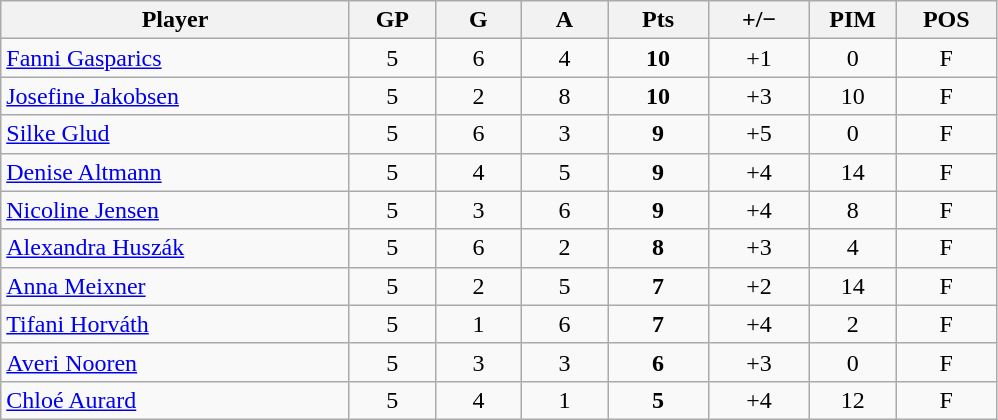<table class="wikitable sortable" style="text-align:center;">
<tr>
<th style="width:225px;">Player</th>
<th style="width:50px;">GP</th>
<th style="width:50px;">G</th>
<th style="width:50px;">A</th>
<th style="width:60px;">Pts</th>
<th style="width:60px;">+/−</th>
<th style="width:50px;">PIM</th>
<th style="width:60px;">POS</th>
</tr>
<tr>
<td style="text-align:left;"> <a href='#'>Fanni Gasparics</a></td>
<td>5</td>
<td>6</td>
<td>4</td>
<td><strong>10</strong></td>
<td>+1</td>
<td>0</td>
<td>F</td>
</tr>
<tr>
<td style="text-align:left;"> <a href='#'>Josefine Jakobsen</a></td>
<td>5</td>
<td>2</td>
<td>8</td>
<td><strong>10</strong></td>
<td>+3</td>
<td>10</td>
<td>F</td>
</tr>
<tr>
<td style="text-align:left;"> <a href='#'>Silke Glud</a></td>
<td>5</td>
<td>6</td>
<td>3</td>
<td><strong>9</strong></td>
<td>+5</td>
<td>0</td>
<td>F</td>
</tr>
<tr>
<td style="text-align:left;"> <a href='#'>Denise Altmann</a></td>
<td>5</td>
<td>4</td>
<td>5</td>
<td><strong>9</strong></td>
<td>+4</td>
<td>14</td>
<td>F</td>
</tr>
<tr>
<td style="text-align:left;"> <a href='#'>Nicoline Jensen</a></td>
<td>5</td>
<td>3</td>
<td>6</td>
<td><strong>9</strong></td>
<td>+4</td>
<td>8</td>
<td>F</td>
</tr>
<tr>
<td style="text-align:left;"> <a href='#'>Alexandra Huszák</a></td>
<td>5</td>
<td>6</td>
<td>2</td>
<td><strong>8</strong></td>
<td>+3</td>
<td>4</td>
<td>F</td>
</tr>
<tr>
<td style="text-align:left;"> <a href='#'>Anna Meixner</a></td>
<td>5</td>
<td>2</td>
<td>5</td>
<td><strong>7</strong></td>
<td>+2</td>
<td>14</td>
<td>F</td>
</tr>
<tr>
<td style="text-align:left;"> <a href='#'>Tifani Horváth</a></td>
<td>5</td>
<td>1</td>
<td>6</td>
<td><strong>7</strong></td>
<td>+4</td>
<td>2</td>
<td>F</td>
</tr>
<tr>
<td style="text-align:left;"> <a href='#'>Averi Nooren</a></td>
<td>5</td>
<td>3</td>
<td>3</td>
<td><strong>6</strong></td>
<td>+3</td>
<td>0</td>
<td>F</td>
</tr>
<tr>
<td style="text-align:left;"> <a href='#'>Chloé Aurard</a></td>
<td>5</td>
<td>4</td>
<td>1</td>
<td><strong>5</strong></td>
<td>+4</td>
<td>12</td>
<td>F</td>
</tr>
</table>
